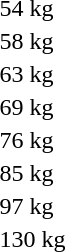<table>
<tr>
<td>54 kg<br></td>
<td></td>
<td></td>
<td></td>
</tr>
<tr>
<td>58 kg<br></td>
<td></td>
<td></td>
<td></td>
</tr>
<tr>
<td>63 kg<br></td>
<td></td>
<td></td>
<td></td>
</tr>
<tr>
<td>69 kg<br></td>
<td></td>
<td></td>
<td></td>
</tr>
<tr>
<td>76 kg<br></td>
<td></td>
<td></td>
<td></td>
</tr>
<tr>
<td>85 kg<br></td>
<td></td>
<td></td>
<td></td>
</tr>
<tr>
<td>97 kg<br></td>
<td></td>
<td></td>
<td></td>
</tr>
<tr>
<td>130 kg<br></td>
<td></td>
<td></td>
<td></td>
</tr>
</table>
